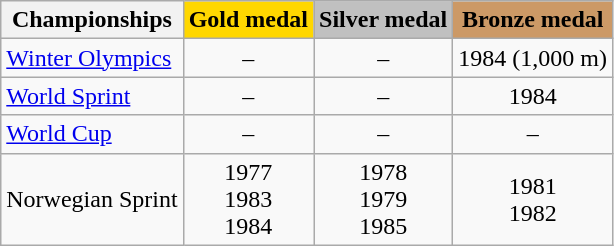<table class="wikitable">
<tr>
<th>Championships</th>
<td align=center bgcolor=gold><strong>Gold medal</strong></td>
<td align=center bgcolor=silver><strong>Silver medal</strong></td>
<td align=center bgcolor=cc9966><strong>Bronze medal</strong></td>
</tr>
<tr align="center">
<td align="left"><a href='#'>Winter Olympics</a></td>
<td>–</td>
<td>–</td>
<td>1984 (1,000 m)</td>
</tr>
<tr align="center">
<td align="left"><a href='#'>World Sprint</a></td>
<td>–</td>
<td>–</td>
<td>1984</td>
</tr>
<tr align="center">
<td align="left"><a href='#'>World Cup</a></td>
<td>–</td>
<td>–</td>
<td>–</td>
</tr>
<tr align="center">
<td align="left">Norwegian Sprint</td>
<td>1977 <br> 1983 <br> 1984</td>
<td>1978 <br> 1979 <br> 1985</td>
<td>1981 <br> 1982</td>
</tr>
</table>
